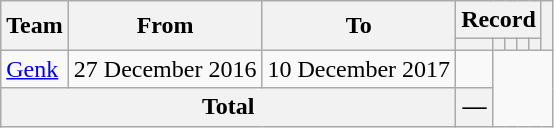<table class=wikitable style="text-align: center">
<tr>
<th rowspan=2>Team</th>
<th rowspan=2>From</th>
<th rowspan=2>To</th>
<th colspan=5>Record</th>
<th rowspan=2></th>
</tr>
<tr>
<th></th>
<th></th>
<th></th>
<th></th>
<th></th>
</tr>
<tr>
<td align=left><a href='#'>Genk</a></td>
<td align=left>27 December 2016</td>
<td align=left>10 December 2017<br></td>
<td></td>
</tr>
<tr>
<th colspan=3>Total<br></th>
<th>—</th>
</tr>
</table>
